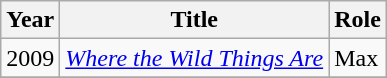<table class="wikitable sortable">
<tr>
<th>Year</th>
<th>Title</th>
<th>Role</th>
</tr>
<tr>
<td>2009</td>
<td><em><a href='#'>Where the Wild Things Are</a></em></td>
<td>Max</td>
</tr>
<tr>
</tr>
</table>
